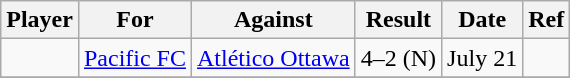<table class="wikitable">
<tr>
<th>Player</th>
<th>For</th>
<th>Against</th>
<th>Result</th>
<th>Date</th>
<th>Ref</th>
</tr>
<tr>
<td> </td>
<td><a href='#'>Pacific FC</a></td>
<td><a href='#'>Atlético Ottawa</a></td>
<td>4–2 (N)</td>
<td>July 21</td>
<td></td>
</tr>
<tr>
</tr>
</table>
